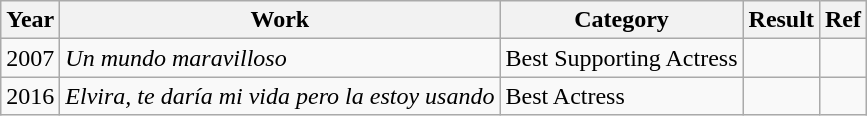<table class="wikitable">
<tr>
<th>Year</th>
<th>Work</th>
<th>Category</th>
<th>Result</th>
<th>Ref</th>
</tr>
<tr>
<td>2007</td>
<td><em>Un mundo maravilloso</em></td>
<td>Best Supporting Actress</td>
<td></td>
<td></td>
</tr>
<tr>
<td>2016</td>
<td><em>Elvira, te daría mi vida pero la estoy usando</em></td>
<td>Best Actress</td>
<td></td>
<td></td>
</tr>
</table>
